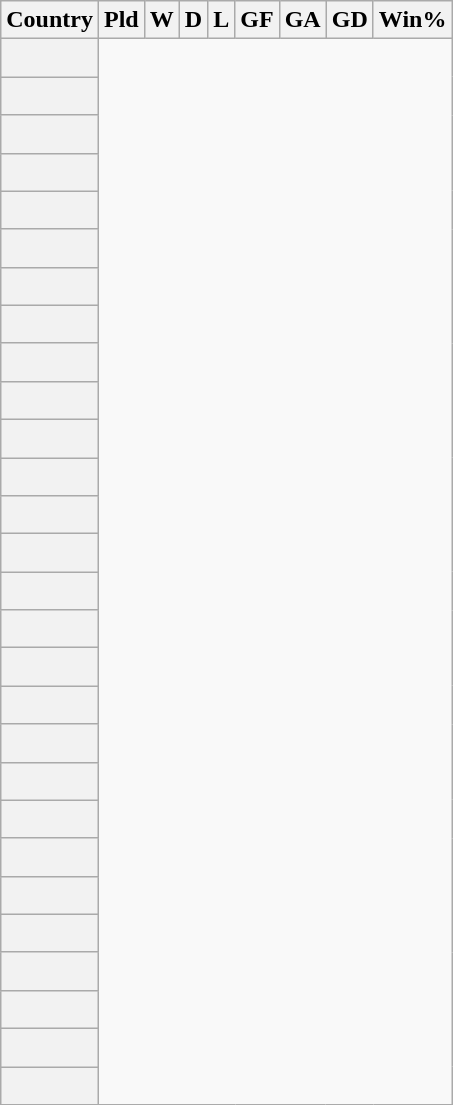<table class="wikitable sortable plainrowheaders" style="text-align:center">
<tr>
<th scope="col">Country</th>
<th scope="col">Pld</th>
<th scope="col">W</th>
<th scope="col">D</th>
<th scope="col">L</th>
<th scope="col">GF</th>
<th scope="col">GA</th>
<th scope="col">GD</th>
<th scope="col">Win%</th>
</tr>
<tr>
<th scope="row" align=left><br></th>
</tr>
<tr>
<th scope="row" align=left><br></th>
</tr>
<tr>
<th scope="row" align=left><br></th>
</tr>
<tr>
<th scope="row" align=left><br></th>
</tr>
<tr>
<th scope="row" align=left><br></th>
</tr>
<tr>
<th scope="row" align=left><br></th>
</tr>
<tr>
<th scope="row" align=left><br></th>
</tr>
<tr>
<th scope="row" align=left><br></th>
</tr>
<tr>
<th scope="row" align=left><br></th>
</tr>
<tr>
<th scope="row" align=left><br></th>
</tr>
<tr>
<th scope="row" align=left><br></th>
</tr>
<tr>
<th scope="row" align=left><br></th>
</tr>
<tr>
<th scope="row" align=left><br></th>
</tr>
<tr>
<th scope="row" align=left><br></th>
</tr>
<tr>
<th scope="row" align=left><br></th>
</tr>
<tr>
<th scope="row" align=left><br></th>
</tr>
<tr>
<th scope="row" align=left><br></th>
</tr>
<tr>
<th scope="row" align=left><br></th>
</tr>
<tr>
<th scope="row" align=left><br></th>
</tr>
<tr>
<th scope="row" align=left><br></th>
</tr>
<tr>
<th scope="row" align=left><br></th>
</tr>
<tr>
<th scope="row" align=left><br></th>
</tr>
<tr>
<th scope="row" align=left><br></th>
</tr>
<tr>
<th scope="row" align=left><br></th>
</tr>
<tr>
<th scope="row" align=left><br></th>
</tr>
<tr>
<th scope="row" align=left><br></th>
</tr>
<tr>
<th scope="row" align=left><br></th>
</tr>
<tr>
<th scope="row" align=left><br></th>
</tr>
</table>
